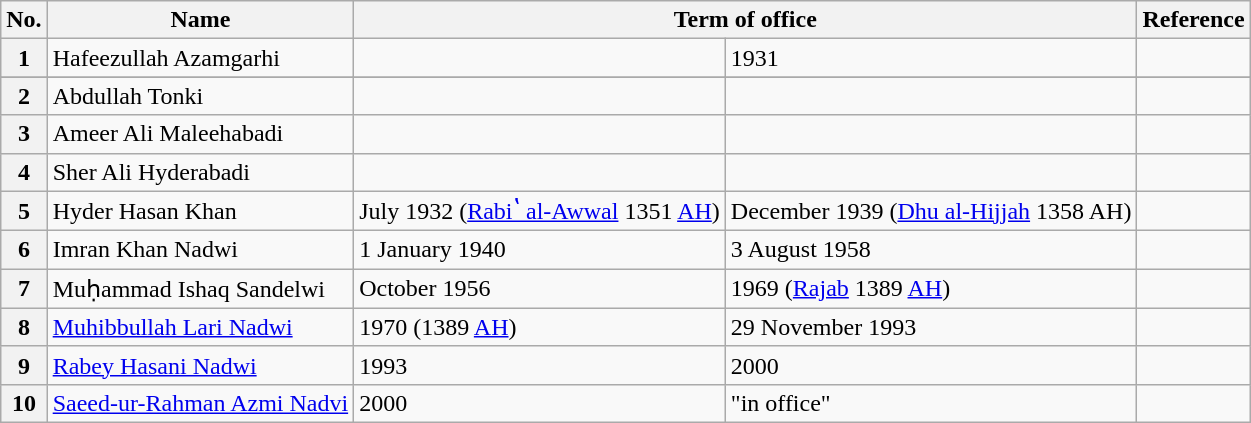<table class="wikitable">
<tr>
<th>No.</th>
<th>Name</th>
<th colspan=2>Term of office</th>
<th>Reference</th>
</tr>
<tr>
<th>1</th>
<td>Hafeezullah Azamgarhi</td>
<td></td>
<td>1931</td>
<td></td>
</tr>
<tr>
</tr>
<tr>
<th>2</th>
<td>Abdullah Tonki</td>
<td></td>
<td></td>
<td></td>
</tr>
<tr>
<th>3</th>
<td>Ameer Ali Maleehabadi</td>
<td></td>
<td></td>
<td></td>
</tr>
<tr>
<th>4</th>
<td>Sher Ali Hyderabadi</td>
<td></td>
<td></td>
<td></td>
</tr>
<tr>
<th>5</th>
<td>Hyder Hasan Khan</td>
<td>July 1932 (<a href='#'>Rabiʽ al-Awwal</a> 1351 <a href='#'>AH</a>)</td>
<td>December 1939 (<a href='#'>Dhu al-Hijjah</a> 1358 AH)</td>
<td></td>
</tr>
<tr>
<th>6</th>
<td>Imran Khan Nadwi</td>
<td>1 January 1940</td>
<td>3 August 1958</td>
<td></td>
</tr>
<tr>
<th>7</th>
<td>Muḥammad Ishaq Sandelwi</td>
<td>October 1956</td>
<td>1969 (<a href='#'>Rajab</a> 1389 <a href='#'>AH</a>)</td>
<td></td>
</tr>
<tr>
<th>8</th>
<td><a href='#'>Muhibbullah Lari Nadwi</a></td>
<td>1970 (1389 <a href='#'>AH</a>)</td>
<td>29 November 1993</td>
<td></td>
</tr>
<tr>
<th>9</th>
<td><a href='#'>Rabey Hasani Nadwi</a></td>
<td>1993</td>
<td>2000</td>
<td></td>
</tr>
<tr>
<th>10</th>
<td><a href='#'>Saeed-ur-Rahman Azmi Nadvi</a></td>
<td>2000</td>
<td>"in office"</td>
<td></td>
</tr>
</table>
